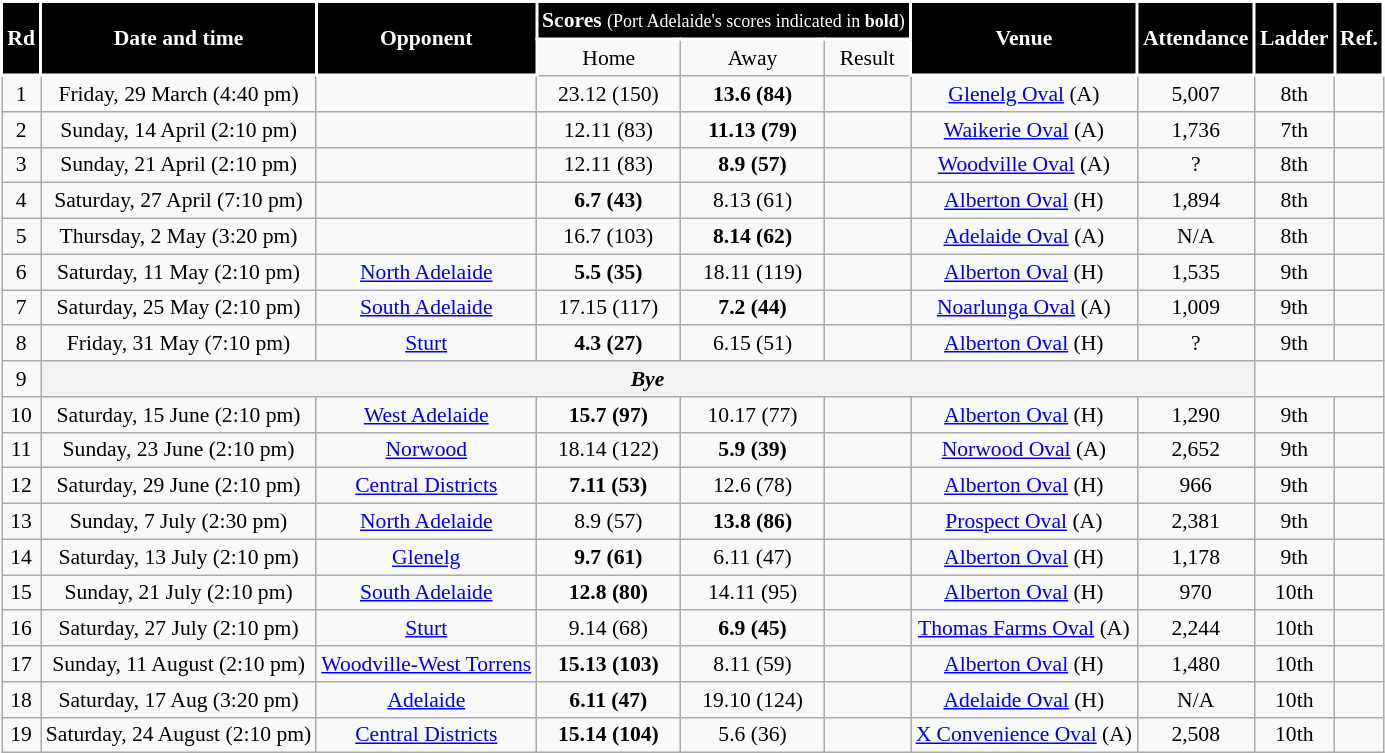<table class="wikitable" style="font-size:90%; text-align:center;">
<tr>
<td style="background:black; color:white; border: solid #FFFFFF 2px" rowspan=2><strong>Rd</strong></td>
<td style="background:black; color:white; border: solid #FFFFFF 2px" rowspan=2><strong>Date and time</strong></td>
<td style="background:black; color:white; border: solid #FFFFFF 2px" rowspan=2><strong>Opponent</strong></td>
<td style="background:black; color:white; border: solid #FFFFFF 2px" colspan=3><strong>Scores</strong> <small>(Port Adelaide's scores indicated in <strong>bold</strong>)</small></td>
<td style="background:black; color:white; border: solid #FFFFFF 2px" rowspan=2><strong>Venue</strong></td>
<td style="background:black; color:white; border: solid #FFFFFF 2px" rowspan=2><strong>Attendance</strong></td>
<td style="background:black; color:white; border: solid #FFFFFF 2px" rowspan=2><strong>Ladder</strong></td>
<td style="background:black; color:white; border: solid #FFFFFF 2px" rowspan=2><strong>Ref.</strong></td>
</tr>
<tr>
<td>Home</td>
<td>Away</td>
<td>Result</td>
</tr>
<tr>
<td>1</td>
<td>Friday, 29 March (4:40 pm)</td>
<td></td>
<td>23.12 (150)</td>
<td><strong>13.6 (84)</strong></td>
<td></td>
<td><a href='#'>Glenelg Oval</a> (A)</td>
<td>5,007</td>
<td>8th</td>
<td></td>
</tr>
<tr>
<td>2</td>
<td>Sunday, 14 April (2:10 pm)</td>
<td></td>
<td>12.11 (83)</td>
<td><strong>11.13 (79)</strong></td>
<td></td>
<td><a href='#'>Waikerie Oval</a> (A)</td>
<td>1,736</td>
<td>7th</td>
<td></td>
</tr>
<tr>
<td>3</td>
<td>Sunday, 21 April (2:10 pm)</td>
<td></td>
<td>12.11 (83)</td>
<td><strong>8.9 (57)</strong></td>
<td></td>
<td><a href='#'>Woodville Oval</a> (A)</td>
<td>?</td>
<td>8th</td>
<td></td>
</tr>
<tr>
<td>4</td>
<td>Saturday, 27 April (7:10 pm)</td>
<td></td>
<td><strong>6.7 (43)</strong></td>
<td>8.13 (61)</td>
<td></td>
<td><a href='#'>Alberton Oval</a> (H)</td>
<td>1,894</td>
<td>8th</td>
<td></td>
</tr>
<tr>
<td>5</td>
<td>Thursday, 2 May (3:20 pm)</td>
<td></td>
<td>16.7 (103)</td>
<td><strong>8.14 (62)</strong></td>
<td></td>
<td><a href='#'>Adelaide Oval</a> (A)</td>
<td>N/A</td>
<td>8th</td>
<td></td>
</tr>
<tr>
<td>6</td>
<td>Saturday, 11 May (2:10 pm)</td>
<td><a href='#'>North Adelaide</a></td>
<td><strong>5.5 (35)</strong></td>
<td>18.11 (119)</td>
<td></td>
<td><a href='#'>Alberton Oval</a> (H)</td>
<td>1,535</td>
<td>9th</td>
<td></td>
</tr>
<tr>
<td>7</td>
<td>Saturday, 25 May (2:10 pm)</td>
<td><a href='#'>South Adelaide</a></td>
<td>17.15 (117)</td>
<td><strong>7.2 (44)</strong></td>
<td></td>
<td><a href='#'>Noarlunga Oval</a> (A)</td>
<td>1,009</td>
<td>9th</td>
<td></td>
</tr>
<tr>
<td>8</td>
<td>Friday, 31 May (7:10 pm)</td>
<td><a href='#'>Sturt</a></td>
<td><strong>4.3 (27)</strong></td>
<td>6.15 (51)</td>
<td></td>
<td><a href='#'>Alberton Oval</a> (H)</td>
<td>?</td>
<td>9th</td>
<td></td>
</tr>
<tr>
<td>9</td>
<th colspan="7"><span><em>Bye</em></span></th>
</tr>
<tr>
<td>10</td>
<td>Saturday, 15 June (2:10 pm)</td>
<td><a href='#'>West Adelaide</a></td>
<td><strong>15.7 (97)</strong></td>
<td>10.17 (77)</td>
<td></td>
<td><a href='#'>Alberton Oval</a> (H)</td>
<td>1,290</td>
<td>9th</td>
<td></td>
</tr>
<tr>
<td>11</td>
<td>Sunday, 23 June (2:10 pm)</td>
<td><a href='#'>Norwood</a></td>
<td>18.14 (122)</td>
<td><strong>5.9 (39)</strong></td>
<td></td>
<td><a href='#'>Norwood Oval</a> (A)</td>
<td>2,652</td>
<td>9th</td>
<td></td>
</tr>
<tr>
<td>12</td>
<td>Saturday, 29 June (2:10 pm)</td>
<td><a href='#'>Central Districts</a></td>
<td><strong>7.11 (53)</strong></td>
<td>12.6 (78)</td>
<td></td>
<td><a href='#'>Alberton Oval</a> (H)</td>
<td>966</td>
<td>9th</td>
<td></td>
</tr>
<tr>
<td>13</td>
<td>Sunday, 7 July (2:30 pm)</td>
<td><a href='#'>North Adelaide</a></td>
<td>8.9 (57)</td>
<td><strong>13.8 (86)</strong></td>
<td></td>
<td><a href='#'>Prospect Oval</a> (A)</td>
<td>2,381</td>
<td>9th</td>
<td></td>
</tr>
<tr>
<td>14</td>
<td>Saturday, 13 July (2:10 pm)</td>
<td><a href='#'>Glenelg</a></td>
<td><strong>9.7 (61)</strong></td>
<td>6.11 (47)</td>
<td></td>
<td><a href='#'>Alberton Oval</a> (H)</td>
<td>1,178</td>
<td>9th</td>
<td></td>
</tr>
<tr>
<td>15</td>
<td>Sunday, 21 July (2:10 pm)</td>
<td><a href='#'>South Adelaide</a></td>
<td><strong>12.8 (80)</strong></td>
<td>14.11 (95)</td>
<td></td>
<td><a href='#'>Alberton Oval</a> (H)</td>
<td>970</td>
<td>10th</td>
<td></td>
</tr>
<tr>
<td>16</td>
<td>Saturday, 27 July (2:10 pm)</td>
<td><a href='#'>Sturt</a></td>
<td>9.14 (68)</td>
<td><strong>6.9 (45)</strong></td>
<td></td>
<td><a href='#'>Thomas Farms Oval</a> (A)</td>
<td>2,244</td>
<td>10th</td>
<td></td>
</tr>
<tr>
<td>17</td>
<td>Sunday, 11 August (2:10 pm)</td>
<td><a href='#'>Woodville-West Torrens</a></td>
<td><strong>15.13 (103)</strong></td>
<td>8.11 (59)</td>
<td></td>
<td><a href='#'>Alberton Oval</a> (H)</td>
<td>1,480</td>
<td>10th</td>
<td></td>
</tr>
<tr>
<td>18</td>
<td>Saturday, 17 Aug (3:20 pm)</td>
<td><a href='#'>Adelaide</a></td>
<td><strong>6.11 (47)</strong></td>
<td>19.10 (124)</td>
<td></td>
<td><a href='#'>Adelaide Oval</a> (H)</td>
<td>N/A</td>
<td>10th</td>
<td></td>
</tr>
<tr>
<td>19</td>
<td>Saturday, 24 August (2:10 pm)</td>
<td><a href='#'>Central Districts</a></td>
<td><strong>15.14 (104)</strong></td>
<td>5.6 (36)</td>
<td></td>
<td><a href='#'>X Convenience Oval</a> (A)</td>
<td>2,508</td>
<td>10th</td>
<td></td>
</tr>
</table>
